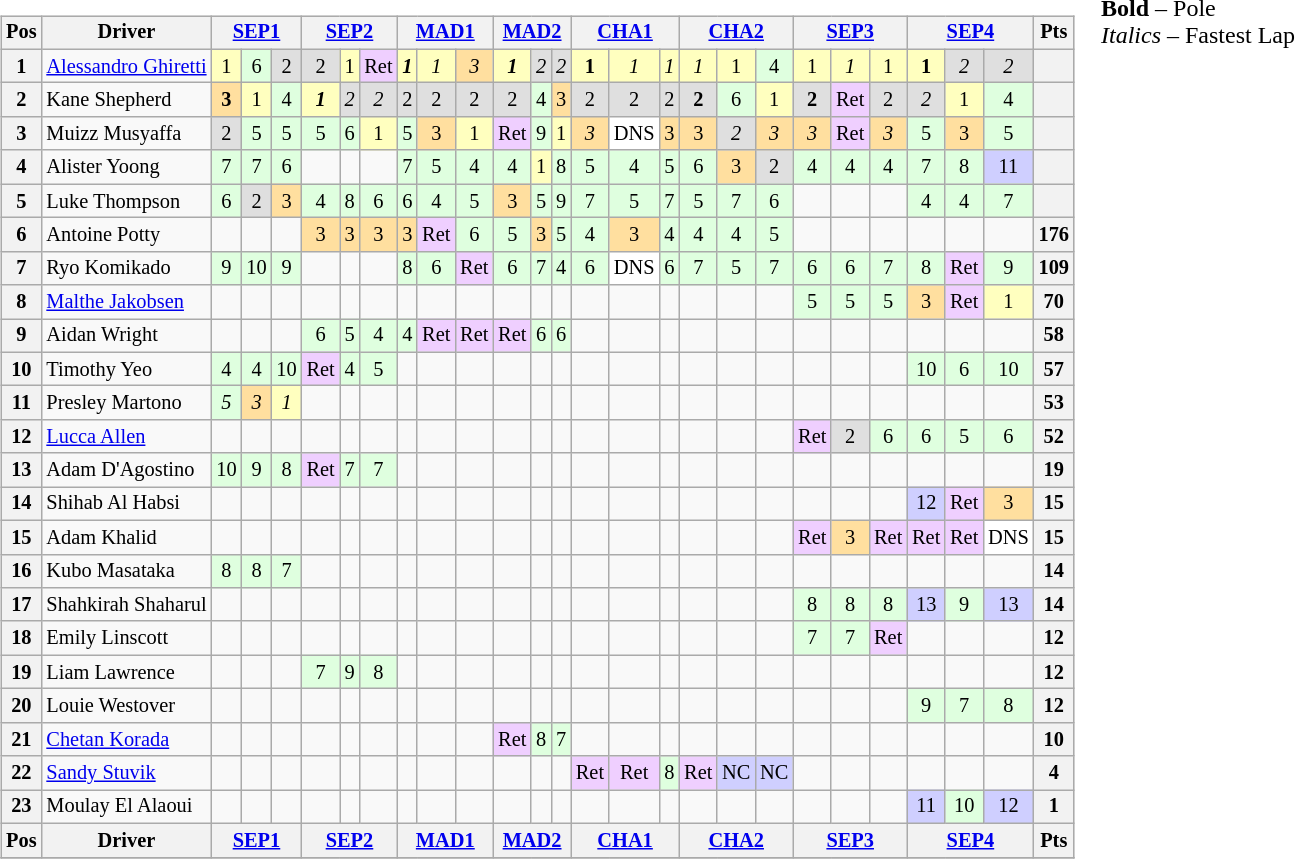<table>
<tr>
<td><br><table class="wikitable" style="font-size: 85%; text-align:center">
<tr>
<th>Pos</th>
<th>Driver</th>
<th colspan=3><a href='#'>SEP1</a><br></th>
<th colspan=3><a href='#'>SEP2</a><br></th>
<th colspan=3><a href='#'>MAD1</a><br></th>
<th colspan=3><a href='#'>MAD2</a><br></th>
<th colspan=3><a href='#'>CHA1</a><br></th>
<th colspan=3><a href='#'>CHA2</a><br></th>
<th colspan=3><a href='#'>SEP3</a><br></th>
<th colspan=3><a href='#'>SEP4</a><br></th>
<th>Pts</th>
</tr>
<tr>
<th>1</th>
<td style="text-align:left"> <a href='#'>Alessandro Ghiretti</a></td>
<td style="background:#ffffbf">1</td>
<td style="background:#dfffdf">6</td>
<td style="background:#dfdfdf">2</td>
<td style="background:#dfdfdf">2</td>
<td style="background:#ffffbf">1</td>
<td style="background:#efcfff">Ret</td>
<td style="background:#ffffbf"><strong><em>1</em></strong></td>
<td style="background:#ffffbf"><em>1</em></td>
<td style="background:#ffdf9f"><em>3</em></td>
<td style="background:#ffffbf"><strong><em>1</em></strong></td>
<td style="background:#dfdfdf"><em>2</em></td>
<td style="background:#dfdfdf"><em>2</em></td>
<td style="background:#ffffbf"><strong>1</strong></td>
<td style="background:#ffffbf"><em>1</em></td>
<td style="background:#ffffbf"><em>1</em></td>
<td style="background:#ffffbf"><em>1</em></td>
<td style="background:#ffffbf">1</td>
<td style="background:#dfffdf">4</td>
<td style="background:#ffffbf">1</td>
<td style="background:#ffffbf"><em>1</em></td>
<td style="background:#ffffbf">1</td>
<td style="background:#ffffbf"><strong>1</strong></td>
<td style="background:#dfdfdf"><em>2</em></td>
<td style="background:#dfdfdf"><em>2</em></td>
<th></th>
</tr>
<tr>
<th>2</th>
<td style="text-align:left"> Kane Shepherd</td>
<td style="background:#ffdf9f"><strong>3</strong></td>
<td style="background:#ffffbf">1</td>
<td style="background:#dfffdf">4</td>
<td style="background:#ffffbf"><strong><em>1</em></strong></td>
<td style="background:#dfdfdf"><em>2</em></td>
<td style="background:#dfdfdf"><em>2</em></td>
<td style="background:#dfdfdf">2</td>
<td style="background:#dfdfdf">2</td>
<td style="background:#dfdfdf">2</td>
<td style="background:#dfdfdf">2</td>
<td style="background:#dfffdf">4</td>
<td style="background:#ffdf9f">3</td>
<td style="background:#dfdfdf">2</td>
<td style="background:#dfdfdf">2</td>
<td style="background:#dfdfdf">2</td>
<td style="background:#dfdfdf"><strong>2</strong></td>
<td style="background:#dfffdf">6</td>
<td style="background:#ffffbf">1</td>
<td style="background:#dfdfdf"><strong>2</strong></td>
<td style="background:#efcfff">Ret</td>
<td style="background:#dfdfdf">2</td>
<td style="background:#dfdfdf"><em>2</em></td>
<td style="background:#ffffbf">1</td>
<td style="background:#dfffdf">4</td>
<th></th>
</tr>
<tr>
<th>3</th>
<td style="text-align:left"> Muizz Musyaffa</td>
<td style="background:#dfdfdf">2</td>
<td style="background:#dfffdf">5</td>
<td style="background:#dfffdf">5</td>
<td style="background:#dfffdf">5</td>
<td style="background:#dfffdf">6</td>
<td style="background:#ffffbf">1</td>
<td style="background:#dfffdf">5</td>
<td style="background:#ffdf9f">3</td>
<td style="background:#ffffbf">1</td>
<td style="background:#efcfff">Ret</td>
<td style="background:#dfffdf">9</td>
<td style="background:#ffffbf">1</td>
<td style="background:#ffdf9f"><em>3</em></td>
<td style="background:#ffffff">DNS</td>
<td style="background:#ffdf9f">3</td>
<td style="background:#ffdf9f">3</td>
<td style="background:#dfdfdf"><em>2</em></td>
<td style="background:#ffdf9f"><em>3</em></td>
<td style="background:#ffdf9f"><em>3</em></td>
<td style="background:#efcfff">Ret</td>
<td style="background:#ffdf9f"><em>3</em></td>
<td style="background:#dfffdf">5</td>
<td style="background:#ffdf9f">3</td>
<td style="background:#dfffdf">5</td>
<th></th>
</tr>
<tr>
<th>4</th>
<td style="text-align:left"> Alister Yoong</td>
<td style="background:#dfffdf">7</td>
<td style="background:#dfffdf">7</td>
<td style="background:#dfffdf">6</td>
<td></td>
<td></td>
<td></td>
<td style="background:#dfffdf">7</td>
<td style="background:#dfffdf">5</td>
<td style="background:#dfffdf">4</td>
<td style="background:#dfffdf">4</td>
<td style="background:#ffffbf">1</td>
<td style="background:#dfffdf">8</td>
<td style="background:#dfffdf">5</td>
<td style="background:#dfffdf">4</td>
<td style="background:#dfffdf">5</td>
<td style="background:#dfffdf">6</td>
<td style="background:#ffdf9f">3</td>
<td style="background:#dfdfdf">2</td>
<td style="background:#dfffdf">4</td>
<td style="background:#dfffdf">4</td>
<td style="background:#dfffdf">4</td>
<td style="background:#dfffdf">7</td>
<td style="background:#dfffdf">8</td>
<td style="background:#cfcfff">11</td>
<th></th>
</tr>
<tr>
<th>5</th>
<td style="text-align:left"> Luke Thompson</td>
<td style="background:#dfffdf">6</td>
<td style="background:#dfdfdf">2</td>
<td style="background:#ffdf9f">3</td>
<td style="background:#dfffdf">4</td>
<td style="background:#dfffdf">8</td>
<td style="background:#dfffdf">6</td>
<td style="background:#dfffdf">6</td>
<td style="background:#dfffdf">4</td>
<td style="background:#dfffdf">5</td>
<td style="background:#ffdf9f">3</td>
<td style="background:#dfffdf">5</td>
<td style="background:#dfffdf">9</td>
<td style="background:#dfffdf">7</td>
<td style="background:#dfffdf">5</td>
<td style="background:#dfffdf">7</td>
<td style="background:#dfffdf">5</td>
<td style="background:#dfffdf">7</td>
<td style="background:#dfffdf">6</td>
<td></td>
<td></td>
<td></td>
<td style="background:#dfffdf">4</td>
<td style="background:#dfffdf">4</td>
<td style="background:#dfffdf">7</td>
<th></th>
</tr>
<tr>
<th>6</th>
<td style="text-align:left"> Antoine Potty</td>
<td></td>
<td></td>
<td></td>
<td style="background:#ffdf9f">3</td>
<td style="background:#ffdf9f">3</td>
<td style="background:#ffdf9f">3</td>
<td style="background:#ffdf9f">3</td>
<td style="background:#efcfff">Ret</td>
<td style="background:#dfffdf">6</td>
<td style="background:#dfffdf">5</td>
<td style="background:#ffdf9f">3</td>
<td style="background:#dfffdf">5</td>
<td style="background:#dfffdf">4</td>
<td style="background:#ffdf9f">3</td>
<td style="background:#dfffdf">4</td>
<td style="background:#dfffdf">4</td>
<td style="background:#dfffdf">4</td>
<td style="background:#dfffdf">5</td>
<td></td>
<td></td>
<td></td>
<td></td>
<td></td>
<td></td>
<th>176</th>
</tr>
<tr>
<th>7</th>
<td style="text-align:left"> Ryo Komikado</td>
<td style="background:#dfffdf">9</td>
<td style="background:#dfffdf">10</td>
<td style="background:#dfffdf">9</td>
<td></td>
<td></td>
<td></td>
<td style="background:#dfffdf">8</td>
<td style="background:#dfffdf">6</td>
<td style="background:#efcfff">Ret</td>
<td style="background:#dfffdf">6</td>
<td style="background:#dfffdf">7</td>
<td style="background:#dfffdf">4</td>
<td style="background:#dfffdf">6</td>
<td style="background:#ffffff">DNS</td>
<td style="background:#dfffdf">6</td>
<td style="background:#dfffdf">7</td>
<td style="background:#dfffdf">5</td>
<td style="background:#dfffdf">7</td>
<td style="background:#dfffdf">6</td>
<td style="background:#dfffdf">6</td>
<td style="background:#dfffdf">7</td>
<td style="background:#dfffdf">8</td>
<td style="background:#efcfff">Ret</td>
<td style="background:#dfffdf">9</td>
<th>109</th>
</tr>
<tr>
<th>8</th>
<td style="text-align:left"> <a href='#'>Malthe Jakobsen</a></td>
<td></td>
<td></td>
<td></td>
<td></td>
<td></td>
<td></td>
<td></td>
<td></td>
<td></td>
<td></td>
<td></td>
<td></td>
<td></td>
<td></td>
<td></td>
<td></td>
<td></td>
<td></td>
<td style="background:#dfffdf">5</td>
<td style="background:#dfffdf">5</td>
<td style="background:#dfffdf">5</td>
<td style="background:#ffdf9f">3</td>
<td style="background:#efcfff">Ret</td>
<td style="background:#ffffbf">1</td>
<th>70</th>
</tr>
<tr>
<th>9</th>
<td style="text-align:left"> Aidan Wright</td>
<td></td>
<td></td>
<td></td>
<td style="background:#dfffdf">6</td>
<td style="background:#dfffdf">5</td>
<td style="background:#dfffdf">4</td>
<td style="background:#dfffdf">4</td>
<td style="background:#efcfff">Ret</td>
<td style="background:#efcfff">Ret</td>
<td style="background:#efcfff">Ret</td>
<td style="background:#dfffdf">6</td>
<td style="background:#dfffdf">6</td>
<td></td>
<td></td>
<td></td>
<td></td>
<td></td>
<td></td>
<td></td>
<td></td>
<td></td>
<td></td>
<td></td>
<td></td>
<th>58</th>
</tr>
<tr>
<th>10</th>
<td style="text-align:left"> Timothy Yeo</td>
<td style="background:#dfffdf">4</td>
<td style="background:#dfffdf">4</td>
<td style="background:#dfffdf">10</td>
<td style="background:#efcfff">Ret</td>
<td style="background:#dfffdf">4</td>
<td style="background:#dfffdf">5</td>
<td></td>
<td></td>
<td></td>
<td></td>
<td></td>
<td></td>
<td></td>
<td></td>
<td></td>
<td></td>
<td></td>
<td></td>
<td></td>
<td></td>
<td></td>
<td style="background:#dfffdf">10</td>
<td style="background:#dfffdf">6</td>
<td style="background:#dfffdf">10</td>
<th>57</th>
</tr>
<tr>
<th>11</th>
<td style="text-align:left"> Presley Martono</td>
<td style="background:#dfffdf"><em>5</em></td>
<td style="background:#ffdf9f"><em>3</em></td>
<td style="background:#ffffbf"><em>1</em></td>
<td></td>
<td></td>
<td></td>
<td></td>
<td></td>
<td></td>
<td></td>
<td></td>
<td></td>
<td></td>
<td></td>
<td></td>
<td></td>
<td></td>
<td></td>
<td></td>
<td></td>
<td></td>
<td></td>
<td></td>
<td></td>
<th>53</th>
</tr>
<tr>
<th>12</th>
<td style="text-align:left"> <a href='#'>Lucca Allen</a></td>
<td></td>
<td></td>
<td></td>
<td></td>
<td></td>
<td></td>
<td></td>
<td></td>
<td></td>
<td></td>
<td></td>
<td></td>
<td></td>
<td></td>
<td></td>
<td></td>
<td></td>
<td></td>
<td style="background:#efcfff">Ret</td>
<td style="background:#dfdfdf">2</td>
<td style="background:#dfffdf">6</td>
<td style="background:#dfffdf">6</td>
<td style="background:#dfffdf">5</td>
<td style="background:#dfffdf">6</td>
<th>52</th>
</tr>
<tr>
<th>13</th>
<td style="text-align:left"> Adam D'Agostino</td>
<td style="background:#dfffdf">10</td>
<td style="background:#dfffdf">9</td>
<td style="background:#dfffdf">8</td>
<td style="background:#efcfff">Ret</td>
<td style="background:#dfffdf">7</td>
<td style="background:#dfffdf">7</td>
<td></td>
<td></td>
<td></td>
<td></td>
<td></td>
<td></td>
<td></td>
<td></td>
<td></td>
<td></td>
<td></td>
<td></td>
<td></td>
<td></td>
<td></td>
<td></td>
<td></td>
<td></td>
<th>19</th>
</tr>
<tr>
<th>14</th>
<td style="text-align:left"> Shihab Al Habsi</td>
<td></td>
<td></td>
<td></td>
<td></td>
<td></td>
<td></td>
<td></td>
<td></td>
<td></td>
<td></td>
<td></td>
<td></td>
<td></td>
<td></td>
<td></td>
<td></td>
<td></td>
<td></td>
<td></td>
<td></td>
<td></td>
<td style="background:#cfcfff">12</td>
<td style="background:#efcfff">Ret</td>
<td style="background:#ffdf9f">3</td>
<th>15</th>
</tr>
<tr>
<th>15</th>
<td style="text-align:left"> Adam Khalid</td>
<td></td>
<td></td>
<td></td>
<td></td>
<td></td>
<td></td>
<td></td>
<td></td>
<td></td>
<td></td>
<td></td>
<td></td>
<td></td>
<td></td>
<td></td>
<td></td>
<td></td>
<td></td>
<td style="background:#efcfff">Ret</td>
<td style="background:#ffdf9f">3</td>
<td style="background:#efcfff">Ret</td>
<td style="background:#efcfff">Ret</td>
<td style="background:#efcfff">Ret</td>
<td style="background:#ffffff">DNS</td>
<th>15</th>
</tr>
<tr>
<th>16</th>
<td style="text-align:left"> Kubo Masataka</td>
<td style="background:#dfffdf">8</td>
<td style="background:#dfffdf">8</td>
<td style="background:#dfffdf">7</td>
<td></td>
<td></td>
<td></td>
<td></td>
<td></td>
<td></td>
<td></td>
<td></td>
<td></td>
<td></td>
<td></td>
<td></td>
<td></td>
<td></td>
<td></td>
<td></td>
<td></td>
<td></td>
<td></td>
<td></td>
<td></td>
<th>14</th>
</tr>
<tr>
<th>17</th>
<td style="text-align:left" nowrap> Shahkirah Shaharul</td>
<td></td>
<td></td>
<td></td>
<td></td>
<td></td>
<td></td>
<td></td>
<td></td>
<td></td>
<td></td>
<td></td>
<td></td>
<td></td>
<td></td>
<td></td>
<td></td>
<td></td>
<td></td>
<td style="background:#dfffdf">8</td>
<td style="background:#dfffdf">8</td>
<td style="background:#dfffdf">8</td>
<td style="background:#cfcfff">13</td>
<td style="background:#dfffdf">9</td>
<td style="background:#cfcfff">13</td>
<th>14</th>
</tr>
<tr>
<th>18</th>
<td style="text-align:left"> Emily Linscott</td>
<td></td>
<td></td>
<td></td>
<td></td>
<td></td>
<td></td>
<td></td>
<td></td>
<td></td>
<td></td>
<td></td>
<td></td>
<td></td>
<td></td>
<td></td>
<td></td>
<td></td>
<td></td>
<td style="background:#dfffdf">7</td>
<td style="background:#dfffdf">7</td>
<td style="background:#efcfff">Ret</td>
<td></td>
<td></td>
<td></td>
<th>12</th>
</tr>
<tr>
<th>19</th>
<td style="text-align:left"> Liam Lawrence</td>
<td></td>
<td></td>
<td></td>
<td style="background:#dfffdf">7</td>
<td style="background:#dfffdf">9</td>
<td style="background:#dfffdf">8</td>
<td></td>
<td></td>
<td></td>
<td></td>
<td></td>
<td></td>
<td></td>
<td></td>
<td></td>
<td></td>
<td></td>
<td></td>
<td></td>
<td></td>
<td></td>
<td></td>
<td></td>
<td></td>
<th>12</th>
</tr>
<tr>
<th>20</th>
<td style="text-align:left"> Louie Westover</td>
<td></td>
<td></td>
<td></td>
<td></td>
<td></td>
<td></td>
<td></td>
<td></td>
<td></td>
<td></td>
<td></td>
<td></td>
<td></td>
<td></td>
<td></td>
<td></td>
<td></td>
<td></td>
<td></td>
<td></td>
<td></td>
<td style="background:#dfffdf">9</td>
<td style="background:#dfffdf">7</td>
<td style="background:#dfffdf">8</td>
<th>12</th>
</tr>
<tr>
<th>21</th>
<td style="text-align:left"> <a href='#'>Chetan Korada</a></td>
<td></td>
<td></td>
<td></td>
<td></td>
<td></td>
<td></td>
<td></td>
<td></td>
<td></td>
<td style="background:#efcfff">Ret</td>
<td style="background:#dfffdf">8</td>
<td style="background:#dfffdf">7</td>
<td></td>
<td></td>
<td></td>
<td></td>
<td></td>
<td></td>
<td></td>
<td></td>
<td></td>
<td></td>
<td></td>
<td></td>
<th>10</th>
</tr>
<tr>
<th>22</th>
<td style="text-align:left"> <a href='#'>Sandy Stuvik</a></td>
<td></td>
<td></td>
<td></td>
<td></td>
<td></td>
<td></td>
<td></td>
<td></td>
<td></td>
<td></td>
<td></td>
<td></td>
<td style="background:#efcfff">Ret</td>
<td style="background:#efcfff">Ret</td>
<td style="background:#dfffdf">8</td>
<td style="background:#efcfff">Ret</td>
<td style="background:#cfcfff">NC</td>
<td style="background:#cfcfff">NC</td>
<td></td>
<td></td>
<td></td>
<td></td>
<td></td>
<td></td>
<th>4</th>
</tr>
<tr>
<th>23</th>
<td style="text-align:left"> Moulay El Alaoui</td>
<td></td>
<td></td>
<td></td>
<td></td>
<td></td>
<td></td>
<td></td>
<td></td>
<td></td>
<td></td>
<td></td>
<td></td>
<td></td>
<td></td>
<td></td>
<td></td>
<td></td>
<td></td>
<td></td>
<td></td>
<td></td>
<td style="background:#cfcfff">11</td>
<td style="background:#dfffdf">10</td>
<td style="background:#cfcfff">12</td>
<th>1</th>
</tr>
<tr>
<th>Pos</th>
<th>Driver</th>
<th colspan=3><a href='#'>SEP1</a><br></th>
<th colspan=3><a href='#'>SEP2</a><br></th>
<th colspan=3><a href='#'>MAD1</a><br></th>
<th colspan=3><a href='#'>MAD2</a><br></th>
<th colspan=3><a href='#'>CHA1</a><br></th>
<th colspan=3><a href='#'>CHA2</a><br></th>
<th colspan=3><a href='#'>SEP3</a><br></th>
<th colspan=3><a href='#'>SEP4</a><br></th>
<th>Pts</th>
</tr>
<tr>
</tr>
</table>
</td>
<td style="vertical-align:top"><br>
<span><strong>Bold</strong> – Pole<br><em>Italics</em> – Fastest Lap</span></td>
</tr>
</table>
